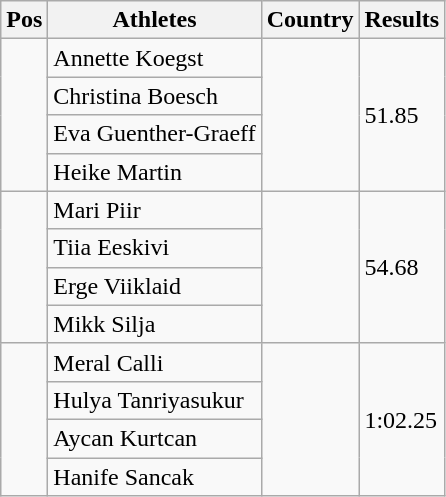<table class="wikitable">
<tr>
<th>Pos</th>
<th>Athletes</th>
<th>Country</th>
<th>Results</th>
</tr>
<tr>
<td rowspan="4"></td>
<td>Annette Koegst</td>
<td rowspan="4"></td>
<td rowspan="4">51.85</td>
</tr>
<tr>
<td>Christina Boesch</td>
</tr>
<tr>
<td>Eva Guenther-Graeff</td>
</tr>
<tr>
<td>Heike Martin</td>
</tr>
<tr>
<td rowspan="4"></td>
<td>Mari Piir</td>
<td rowspan="4"></td>
<td rowspan="4">54.68</td>
</tr>
<tr>
<td>Tiia Eeskivi</td>
</tr>
<tr>
<td>Erge Viiklaid</td>
</tr>
<tr>
<td>Mikk Silja</td>
</tr>
<tr>
<td rowspan="4"></td>
<td>Meral Calli</td>
<td rowspan="4"></td>
<td rowspan="4">1:02.25</td>
</tr>
<tr>
<td>Hulya Tanriyasukur</td>
</tr>
<tr>
<td>Aycan Kurtcan</td>
</tr>
<tr>
<td>Hanife Sancak</td>
</tr>
</table>
